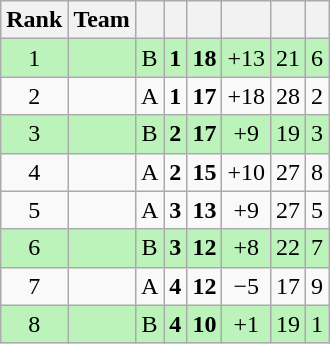<table class="wikitable" style="text-align:center;">
<tr>
<th>Rank</th>
<th>Team</th>
<th></th>
<th></th>
<th></th>
<th></th>
<th></th>
<th></th>
</tr>
<tr style="background-color:#BBF3BB;">
<td>1</td>
<td align=left></td>
<td>B</td>
<td><strong>1</strong></td>
<td><strong>18</strong></td>
<td>+13</td>
<td>21</td>
<td>6</td>
</tr>
<tr>
<td>2</td>
<td align=left></td>
<td>A</td>
<td><strong>1</strong></td>
<td><strong>17</strong></td>
<td>+18</td>
<td>28</td>
<td>2</td>
</tr>
<tr style="background-color:#BBF3BB;">
<td>3</td>
<td align=left></td>
<td>B</td>
<td><strong>2</strong></td>
<td><strong>17</strong></td>
<td>+9</td>
<td>19</td>
<td>3</td>
</tr>
<tr>
<td>4</td>
<td align=left></td>
<td>A</td>
<td><strong>2</strong></td>
<td><strong>15</strong></td>
<td>+10</td>
<td>27</td>
<td>8</td>
</tr>
<tr>
<td>5</td>
<td align=left></td>
<td>A</td>
<td><strong>3</strong></td>
<td><strong>13</strong></td>
<td>+9</td>
<td>27</td>
<td>5</td>
</tr>
<tr style="background-color:#BBF3BB;">
<td>6</td>
<td align=left></td>
<td>B</td>
<td><strong>3</strong></td>
<td><strong>12</strong></td>
<td>+8</td>
<td>22</td>
<td>7</td>
</tr>
<tr>
<td>7</td>
<td align=left></td>
<td>A</td>
<td><strong>4</strong></td>
<td><strong>12</strong></td>
<td>−5</td>
<td>17</td>
<td>9</td>
</tr>
<tr style="background-color:#BBF3BB;">
<td>8</td>
<td align=left></td>
<td>B</td>
<td><strong>4</strong></td>
<td><strong>10</strong></td>
<td>+1</td>
<td>19</td>
<td>1</td>
</tr>
</table>
